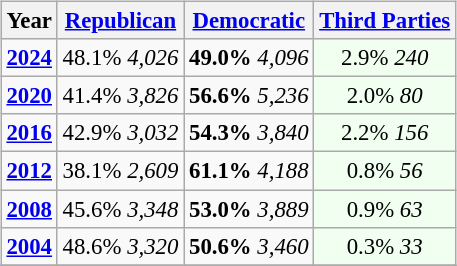<table class="wikitable" style="float:right; font-size:95%;">
<tr>
<th>Year</th>
<th><a href='#'>Republican</a></th>
<th><a href='#'>Democratic</a></th>
<th><a href='#'>Third Parties</a></th>
</tr>
<tr>
<td style="text-align:center;" ><strong><a href='#'>2024</a></strong></td>
<td style="text-align:center;" >48.1% <em>4,026</em></td>
<td style="text-align:center;" ><strong>49.0%</strong>  <em>4,096</em></td>
<td style="text-align:center; background:honeyDew;">2.9% <em>240</em></td>
</tr>
<tr>
<td style="text-align:center;" ><strong><a href='#'>2020</a></strong></td>
<td style="text-align:center;" >41.4% <em>3,826</em></td>
<td style="text-align:center;" ><strong>56.6%</strong>  <em>5,236</em></td>
<td style="text-align:center; background:honeyDew;">2.0% <em>80</em></td>
</tr>
<tr>
<td style="text-align:center;" ><strong><a href='#'>2016</a></strong></td>
<td style="text-align:center;" >42.9% <em>3,032</em></td>
<td style="text-align:center;" ><strong>54.3%</strong> <em>3,840</em></td>
<td style="text-align:center; background:honeyDew;">2.2% <em>156</em></td>
</tr>
<tr>
<td style="text-align:center;" ><strong><a href='#'>2012</a></strong></td>
<td style="text-align:center;" >38.1% <em>2,609</em></td>
<td style="text-align:center;" ><strong>61.1%</strong> <em>4,188</em></td>
<td style="text-align:center; background:honeyDew;">0.8% <em>56</em></td>
</tr>
<tr>
<td style="text-align:center;" ><strong><a href='#'>2008</a></strong></td>
<td style="text-align:center;" >45.6%  <em>3,348</em></td>
<td style="text-align:center;" ><strong>53.0%</strong> <em>3,889</em></td>
<td style="text-align:center; background:honeyDew;">0.9% <em>63</em></td>
</tr>
<tr>
<td style="text-align:center;" ><strong><a href='#'>2004</a></strong></td>
<td style="text-align:center;" >48.6% <em>3,320</em></td>
<td style="text-align:center;" ><strong>50.6%</strong>   <em>3,460</em></td>
<td style="text-align:center; background:honeyDew;">0.3% <em>33</em></td>
</tr>
<tr>
</tr>
</table>
